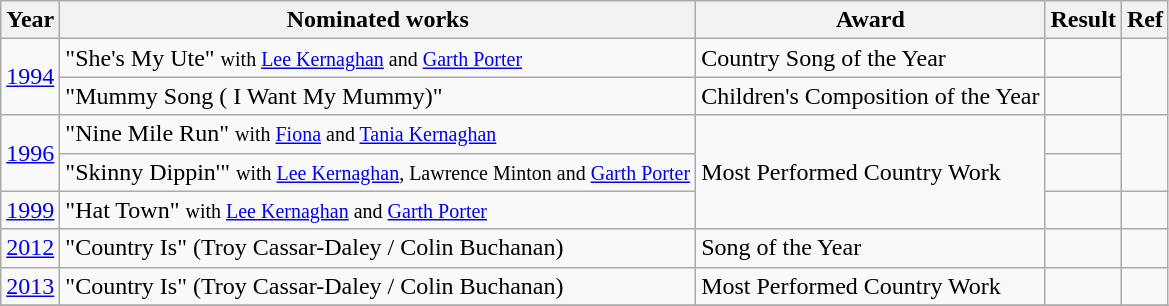<table class="wikitable">
<tr>
<th>Year</th>
<th>Nominated works</th>
<th>Award</th>
<th>Result</th>
<th>Ref</th>
</tr>
<tr>
<td rowspan="2"><a href='#'>1994</a></td>
<td>"She's My Ute" <small>with <a href='#'>Lee Kernaghan</a> and <a href='#'>Garth Porter</a></small></td>
<td>Country Song of the Year</td>
<td></td>
<td rowspan="2"></td>
</tr>
<tr>
<td>"Mummy Song ( I Want My Mummy)"</td>
<td>Children's Composition of the Year</td>
<td></td>
</tr>
<tr>
<td rowspan="2"><a href='#'>1996</a></td>
<td>"Nine Mile Run" <small>with <a href='#'>Fiona</a> and <a href='#'>Tania Kernaghan</a></small></td>
<td rowspan="3">Most Performed Country Work</td>
<td></td>
<td rowspan="2"></td>
</tr>
<tr>
<td>"Skinny Dippin'" <small>with <a href='#'>Lee Kernaghan</a>, Lawrence Minton and <a href='#'>Garth Porter</a></small></td>
<td></td>
</tr>
<tr>
<td><a href='#'>1999</a></td>
<td>"Hat Town" <small>with <a href='#'>Lee Kernaghan</a> and <a href='#'>Garth Porter</a></small></td>
<td></td>
<td></td>
</tr>
<tr>
<td><a href='#'>2012</a></td>
<td>"Country Is" (Troy Cassar-Daley / Colin Buchanan)</td>
<td>Song of the Year</td>
<td></td>
<td></td>
</tr>
<tr>
<td><a href='#'>2013</a></td>
<td>"Country Is" (Troy Cassar-Daley / Colin Buchanan)</td>
<td>Most Performed Country Work</td>
<td></td>
<td></td>
</tr>
<tr>
</tr>
</table>
